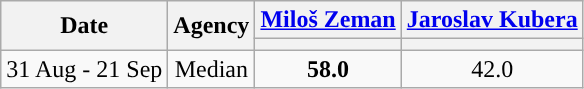<table class="wikitable collapsible collapsed" style=text-align:center>
<tr>
<th rowspan="2">Date</th>
<th rowspan="2">Agency</th>
<th><a href='#'>Miloš Zeman</a></th>
<th><a href='#'>Jaroslav Kubera</a></th>
</tr>
<tr>
<th style="background:"></th>
<th style="background:"></th>
</tr>
<tr>
<td>31 Aug - 21 Sep</td>
<td>Median</td>
<td><strong>58.0</strong></td>
<td>42.0</td>
</tr>
</table>
